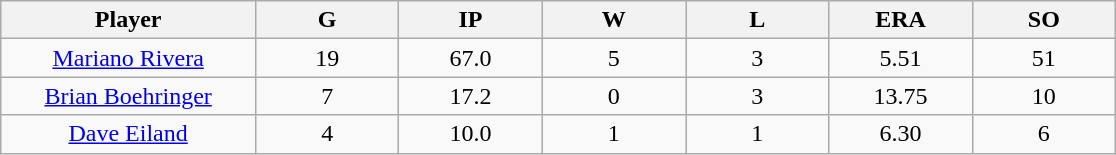<table class="wikitable sortable">
<tr>
<th bgcolor="#DDDDFF" width="16%">Player</th>
<th bgcolor="#DDDDFF" width="9%">G</th>
<th bgcolor="#DDDDFF" width="9%">IP</th>
<th bgcolor="#DDDDFF" width="9%">W</th>
<th bgcolor="#DDDDFF" width="9%">L</th>
<th bgcolor="#DDDDFF" width="9%">ERA</th>
<th bgcolor="#DDDDFF" width="9%">SO</th>
</tr>
<tr align=center>
<td><a href='#'>Mariano Rivera</a></td>
<td>19</td>
<td>67.0</td>
<td>5</td>
<td>3</td>
<td>5.51</td>
<td>51</td>
</tr>
<tr align=center>
<td><a href='#'>Brian Boehringer</a></td>
<td>7</td>
<td>17.2</td>
<td>0</td>
<td>3</td>
<td>13.75</td>
<td>10</td>
</tr>
<tr align=center>
<td><a href='#'>Dave Eiland</a></td>
<td>4</td>
<td>10.0</td>
<td>1</td>
<td>1</td>
<td>6.30</td>
<td>6</td>
</tr>
</table>
